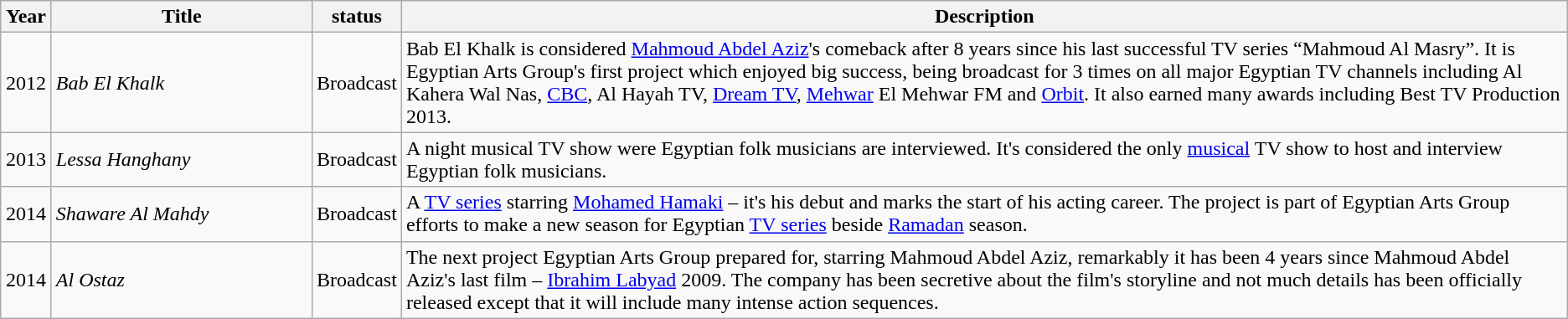<table class="wikitable">
<tr>
<th style="width:33px;">Year</th>
<th style="width:200px;">Title</th>
<th>status</th>
<th>Description</th>
</tr>
<tr>
<td style="text-align:center;">2012</td>
<td><em>Bab El Khalk</em></td>
<td>Broadcast</td>
<td style="text-align:left;">Bab El Khalk is considered <a href='#'>Mahmoud Abdel Aziz</a>'s comeback after 8 years since his last successful TV series “Mahmoud Al Masry”. It is Egyptian Arts Group's first project which enjoyed big success, being broadcast for 3 times on all major Egyptian TV channels including Al Kahera Wal Nas, <a href='#'>CBC</a>, Al Hayah TV, <a href='#'>Dream TV</a>, <a href='#'>Mehwar</a> El Mehwar FM and <a href='#'>Orbit</a>. It also earned many awards including Best TV Production 2013.</td>
</tr>
<tr>
<td style="text-align:center;">2013</td>
<td><em>Lessa Hanghany</em></td>
<td>Broadcast</td>
<td style="text-align:left;">A night musical TV show were Egyptian folk musicians are interviewed. It's considered the only <a href='#'>musical</a> TV show to host and interview Egyptian folk musicians.</td>
</tr>
<tr>
<td style="text-align:center;">2014</td>
<td><em>Shaware Al Mahdy</em></td>
<td>Broadcast</td>
<td style="text-align:left;">A <a href='#'>TV series</a> starring <a href='#'>Mohamed Hamaki</a> – it's his debut and marks the start of his acting career. The project is part of Egyptian Arts Group efforts to make a new season for Egyptian <a href='#'>TV series</a> beside <a href='#'>Ramadan</a> season.</td>
</tr>
<tr>
<td style="text-align:center;">2014</td>
<td><em>Al Ostaz</em></td>
<td>Broadcast</td>
<td style="text-align:left;">The next project Egyptian Arts Group prepared for, starring Mahmoud Abdel Aziz, remarkably it has been 4 years since Mahmoud Abdel Aziz's last film – <a href='#'>Ibrahim Labyad</a> 2009. The company has been secretive about the film's storyline and not much details has been officially released except that it will include many intense action sequences.</td>
</tr>
</table>
